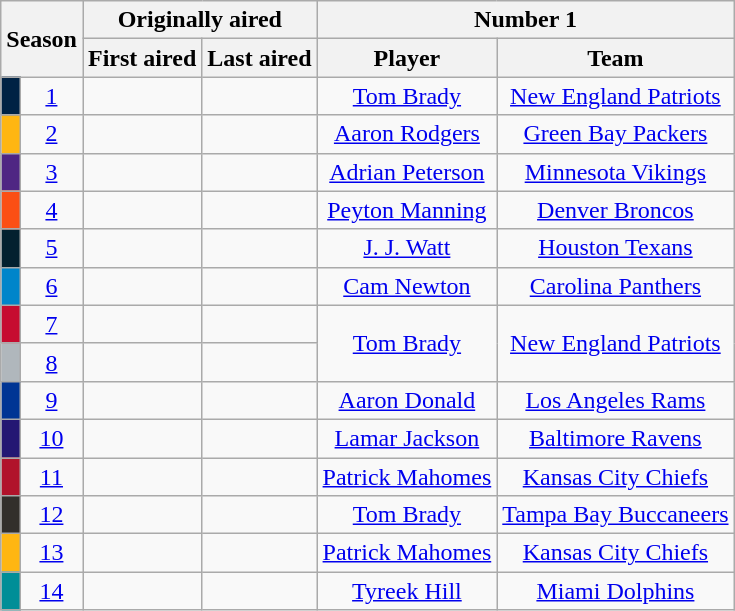<table class="wikitable plainrowheaders" style="text-align:center;">
<tr>
<th colspan="2" rowspan="2">Season</th>
<th colspan="2">Originally aired</th>
<th colspan="2">Number 1</th>
</tr>
<tr>
<th>First aired</th>
<th>Last aired</th>
<th>Player</th>
<th>Team</th>
</tr>
<tr>
<td bgcolor="#002244"></td>
<td><a href='#'>1</a></td>
<td></td>
<td></td>
<td><a href='#'>Tom Brady</a></td>
<td><a href='#'>New England Patriots</a></td>
</tr>
<tr>
<td bgcolor="#FFB612"></td>
<td><a href='#'>2</a></td>
<td></td>
<td></td>
<td><a href='#'>Aaron Rodgers</a></td>
<td><a href='#'>Green Bay Packers</a></td>
</tr>
<tr>
<td bgcolor="#4F2683"></td>
<td><a href='#'>3</a></td>
<td></td>
<td></td>
<td><a href='#'>Adrian Peterson</a></td>
<td><a href='#'>Minnesota Vikings</a></td>
</tr>
<tr>
<td bgcolor="#FB4F14"></td>
<td><a href='#'>4</a></td>
<td></td>
<td></td>
<td><a href='#'>Peyton Manning</a></td>
<td><a href='#'>Denver Broncos</a></td>
</tr>
<tr>
<td bgcolor="#03202F"></td>
<td><a href='#'>5</a></td>
<td></td>
<td></td>
<td><a href='#'>J. J. Watt</a></td>
<td><a href='#'>Houston Texans</a></td>
</tr>
<tr>
<td bgcolor="#0085CA"></td>
<td><a href='#'>6</a></td>
<td></td>
<td></td>
<td><a href='#'>Cam Newton</a></td>
<td><a href='#'>Carolina Panthers</a></td>
</tr>
<tr>
<td bgcolor="#C60C30"></td>
<td><a href='#'>7</a></td>
<td></td>
<td></td>
<td rowspan='2'><a href='#'>Tom Brady</a></td>
<td rowspan = '2'><a href='#'>New England Patriots</a></td>
</tr>
<tr>
<td bgcolor="#B0B7BC"></td>
<td><a href='#'>8</a></td>
<td></td>
<td></td>
</tr>
<tr>
<td bgcolor="#003594"></td>
<td><a href='#'>9</a></td>
<td></td>
<td></td>
<td><a href='#'>Aaron Donald</a></td>
<td><a href='#'>Los Angeles Rams</a></td>
</tr>
<tr>
<td bgcolor="#241773"></td>
<td><a href='#'>10</a></td>
<td></td>
<td></td>
<td><a href='#'>Lamar Jackson</a></td>
<td><a href='#'>Baltimore Ravens</a></td>
</tr>
<tr>
<td bgcolor="#B1132B"></td>
<td><a href='#'>11</a></td>
<td></td>
<td></td>
<td><a href='#'>Patrick Mahomes</a></td>
<td><a href='#'>Kansas City Chiefs</a></td>
</tr>
<tr>
<td bgcolor="#322F2B"></td>
<td><a href='#'>12</a></td>
<td></td>
<td></td>
<td><a href='#'>Tom Brady</a></td>
<td><a href='#'>Tampa Bay Buccaneers</a></td>
</tr>
<tr>
<td bgcolor="#FFB612"></td>
<td><a href='#'>13</a></td>
<td></td>
<td></td>
<td><a href='#'>Patrick Mahomes</a></td>
<td><a href='#'>Kansas City Chiefs</a></td>
</tr>
<tr>
<td bgcolor="#008E97"></td>
<td><a href='#'>14</a></td>
<td></td>
<td></td>
<td><a href='#'>Tyreek Hill</a></td>
<td><a href='#'>Miami Dolphins</a></td>
</tr>
</table>
